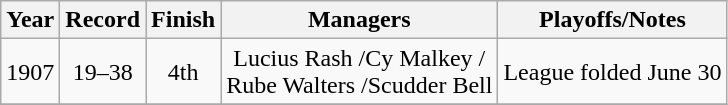<table class="wikitable" style="text-align:center">
<tr>
<th>Year</th>
<th>Record</th>
<th>Finish</th>
<th>Managers</th>
<th>Playoffs/Notes</th>
</tr>
<tr>
<td>1907</td>
<td>19–38</td>
<td>4th</td>
<td>Lucius Rash /Cy Malkey /<br> Rube Walters /Scudder Bell</td>
<td>League folded June 30</td>
</tr>
<tr>
</tr>
</table>
